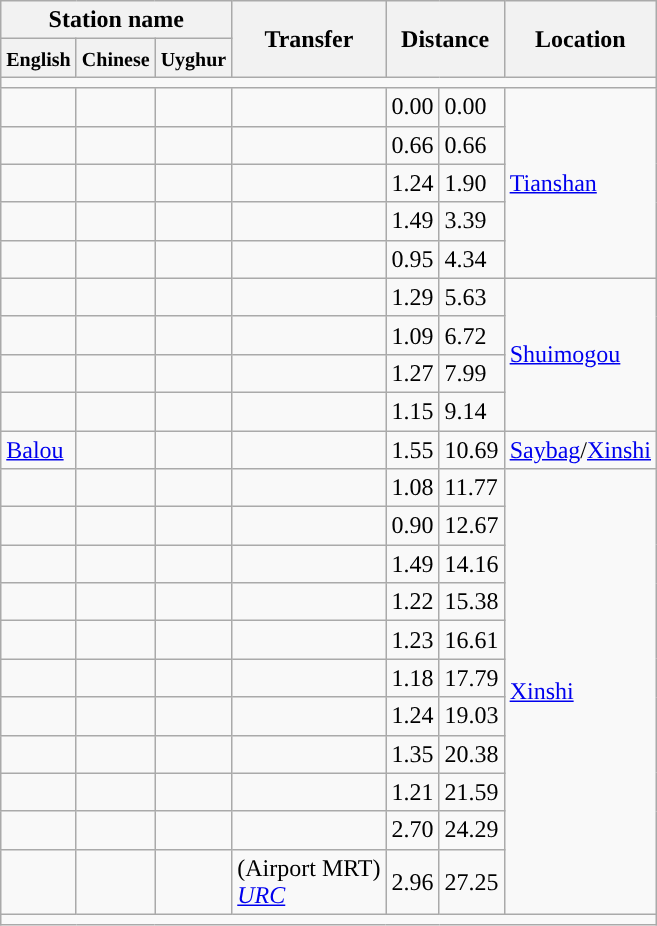<table class="wikitable">
<tr>
<th colspan=3>Station name</th>
<th rowspan=2>Transfer</th>
<th colspan="2" rowspan="2">Distance<br></th>
<th rowspan=2>Location</th>
</tr>
<tr>
<th><small>English</small></th>
<th><small>Chinese</small></th>
<th><small>Uyghur</small></th>
</tr>
<tr style="background:#">
<td colspan = "7"></td>
</tr>
<tr>
<td></td>
<td></td>
<td></td>
<td></td>
<td>0.00</td>
<td>0.00</td>
<td rowspan="5"><a href='#'>Tianshan</a></td>
</tr>
<tr>
<td></td>
<td></td>
<td></td>
<td></td>
<td>0.66</td>
<td>0.66</td>
</tr>
<tr>
<td></td>
<td></td>
<td></td>
<td></td>
<td>1.24</td>
<td>1.90</td>
</tr>
<tr>
<td></td>
<td></td>
<td></td>
<td></td>
<td>1.49</td>
<td>3.39</td>
</tr>
<tr>
<td></td>
<td></td>
<td></td>
<td></td>
<td>0.95</td>
<td>4.34</td>
</tr>
<tr>
<td></td>
<td></td>
<td></td>
<td></td>
<td>1.29</td>
<td>5.63</td>
<td rowspan="4"><a href='#'>Shuimogou</a></td>
</tr>
<tr>
<td></td>
<td></td>
<td></td>
<td></td>
<td>1.09</td>
<td>6.72</td>
</tr>
<tr>
<td></td>
<td></td>
<td></td>
<td></td>
<td>1.27</td>
<td>7.99</td>
</tr>
<tr>
<td></td>
<td></td>
<td></td>
<td></td>
<td>1.15</td>
<td>9.14</td>
</tr>
<tr>
<td><a href='#'>Balou</a></td>
<td></td>
<td></td>
<td></td>
<td>1.55</td>
<td>10.69</td>
<td><a href='#'>Saybag</a>/<a href='#'>Xinshi</a></td>
</tr>
<tr>
<td></td>
<td></td>
<td></td>
<td></td>
<td>1.08</td>
<td>11.77</td>
<td rowspan="11"><a href='#'>Xinshi</a></td>
</tr>
<tr>
<td></td>
<td></td>
<td></td>
<td></td>
<td>0.90</td>
<td>12.67</td>
</tr>
<tr>
<td></td>
<td></td>
<td></td>
<td></td>
<td>1.49</td>
<td>14.16</td>
</tr>
<tr>
<td></td>
<td></td>
<td></td>
<td></td>
<td>1.22</td>
<td>15.38</td>
</tr>
<tr>
<td></td>
<td></td>
<td></td>
<td></td>
<td>1.23</td>
<td>16.61</td>
</tr>
<tr>
<td></td>
<td></td>
<td></td>
<td></td>
<td>1.18</td>
<td>17.79</td>
</tr>
<tr>
<td></td>
<td></td>
<td></td>
<td></td>
<td>1.24</td>
<td>19.03</td>
</tr>
<tr>
<td></td>
<td></td>
<td></td>
<td></td>
<td>1.35</td>
<td>20.38</td>
</tr>
<tr>
<td></td>
<td></td>
<td></td>
<td></td>
<td>1.21</td>
<td>21.59</td>
</tr>
<tr>
<td></td>
<td></td>
<td></td>
<td></td>
<td>2.70</td>
<td>24.29</td>
</tr>
<tr>
<td></td>
<td></td>
<td></td>
<td> (Airport MRT)<br><em> <a href='#'>URC</a></em></td>
<td>2.96</td>
<td>27.25</td>
</tr>
<tr style="background:#">
<td colspan = "7"></td>
</tr>
</table>
